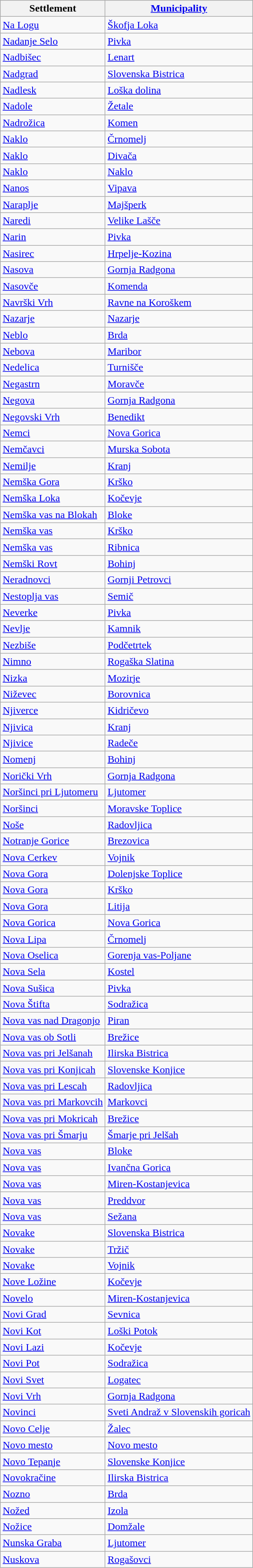<table class="wikitable sortable">
<tr>
<th>Settlement</th>
<th><a href='#'>Municipality</a></th>
</tr>
<tr>
<td><a href='#'>Na Logu</a></td>
<td><a href='#'>Škofja Loka</a></td>
</tr>
<tr>
<td><a href='#'>Nadanje Selo</a></td>
<td><a href='#'>Pivka</a></td>
</tr>
<tr>
<td><a href='#'>Nadbišec</a></td>
<td><a href='#'>Lenart</a></td>
</tr>
<tr>
<td><a href='#'>Nadgrad</a></td>
<td><a href='#'>Slovenska Bistrica</a></td>
</tr>
<tr>
<td><a href='#'>Nadlesk</a></td>
<td><a href='#'>Loška dolina</a></td>
</tr>
<tr>
<td><a href='#'>Nadole</a></td>
<td><a href='#'>Žetale</a></td>
</tr>
<tr>
<td><a href='#'>Nadrožica</a></td>
<td><a href='#'>Komen</a></td>
</tr>
<tr>
<td><a href='#'>Naklo</a></td>
<td><a href='#'>Črnomelj</a></td>
</tr>
<tr>
<td><a href='#'>Naklo</a></td>
<td><a href='#'>Divača</a></td>
</tr>
<tr>
<td><a href='#'>Naklo</a></td>
<td><a href='#'>Naklo</a></td>
</tr>
<tr>
<td><a href='#'>Nanos</a></td>
<td><a href='#'>Vipava</a></td>
</tr>
<tr>
<td><a href='#'>Naraplje</a></td>
<td><a href='#'>Majšperk</a></td>
</tr>
<tr>
<td><a href='#'>Naredi</a></td>
<td><a href='#'>Velike Lašče</a></td>
</tr>
<tr>
<td><a href='#'>Narin</a></td>
<td><a href='#'>Pivka</a></td>
</tr>
<tr>
<td><a href='#'>Nasirec</a></td>
<td><a href='#'>Hrpelje-Kozina</a></td>
</tr>
<tr>
<td><a href='#'>Nasova</a></td>
<td><a href='#'>Gornja Radgona</a></td>
</tr>
<tr>
<td><a href='#'>Nasovče</a></td>
<td><a href='#'>Komenda</a></td>
</tr>
<tr>
<td><a href='#'>Navrški Vrh</a></td>
<td><a href='#'>Ravne na Koroškem</a></td>
</tr>
<tr>
<td><a href='#'>Nazarje</a></td>
<td><a href='#'>Nazarje</a></td>
</tr>
<tr>
<td><a href='#'>Neblo</a></td>
<td><a href='#'>Brda</a></td>
</tr>
<tr>
<td><a href='#'>Nebova</a></td>
<td><a href='#'>Maribor</a></td>
</tr>
<tr>
<td><a href='#'>Nedelica</a></td>
<td><a href='#'>Turnišče</a></td>
</tr>
<tr>
<td><a href='#'>Negastrn</a></td>
<td><a href='#'>Moravče</a></td>
</tr>
<tr>
<td><a href='#'>Negova</a></td>
<td><a href='#'>Gornja Radgona</a></td>
</tr>
<tr>
<td><a href='#'>Negovski Vrh</a></td>
<td><a href='#'>Benedikt</a></td>
</tr>
<tr>
<td><a href='#'>Nemci</a></td>
<td><a href='#'>Nova Gorica</a></td>
</tr>
<tr>
<td><a href='#'>Nemčavci</a></td>
<td><a href='#'>Murska Sobota</a></td>
</tr>
<tr>
<td><a href='#'>Nemilje</a></td>
<td><a href='#'>Kranj</a></td>
</tr>
<tr>
<td><a href='#'>Nemška Gora</a></td>
<td><a href='#'>Krško</a></td>
</tr>
<tr>
<td><a href='#'>Nemška Loka</a></td>
<td><a href='#'>Kočevje</a></td>
</tr>
<tr>
<td><a href='#'>Nemška vas na Blokah</a></td>
<td><a href='#'>Bloke</a></td>
</tr>
<tr>
<td><a href='#'>Nemška vas</a></td>
<td><a href='#'>Krško</a></td>
</tr>
<tr>
<td><a href='#'>Nemška vas</a></td>
<td><a href='#'>Ribnica</a></td>
</tr>
<tr>
<td><a href='#'>Nemški Rovt</a></td>
<td><a href='#'>Bohinj</a></td>
</tr>
<tr>
<td><a href='#'>Neradnovci</a></td>
<td><a href='#'>Gornji Petrovci</a></td>
</tr>
<tr>
<td><a href='#'>Nestoplja vas</a></td>
<td><a href='#'>Semič</a></td>
</tr>
<tr>
<td><a href='#'>Neverke</a></td>
<td><a href='#'>Pivka</a></td>
</tr>
<tr>
<td><a href='#'>Nevlje</a></td>
<td><a href='#'>Kamnik</a></td>
</tr>
<tr>
<td><a href='#'>Nezbiše</a></td>
<td><a href='#'>Podčetrtek</a></td>
</tr>
<tr>
<td><a href='#'>Nimno</a></td>
<td><a href='#'>Rogaška Slatina</a></td>
</tr>
<tr>
<td><a href='#'>Nizka</a></td>
<td><a href='#'>Mozirje</a></td>
</tr>
<tr>
<td><a href='#'>Niževec</a></td>
<td><a href='#'>Borovnica</a></td>
</tr>
<tr>
<td><a href='#'>Njiverce</a></td>
<td><a href='#'>Kidričevo</a></td>
</tr>
<tr>
<td><a href='#'>Njivica</a></td>
<td><a href='#'>Kranj</a></td>
</tr>
<tr>
<td><a href='#'>Njivice</a></td>
<td><a href='#'>Radeče</a></td>
</tr>
<tr>
<td><a href='#'>Nomenj</a></td>
<td><a href='#'>Bohinj</a></td>
</tr>
<tr>
<td><a href='#'>Norički Vrh</a></td>
<td><a href='#'>Gornja Radgona</a></td>
</tr>
<tr>
<td><a href='#'>Noršinci pri Ljutomeru</a></td>
<td><a href='#'>Ljutomer</a></td>
</tr>
<tr>
<td><a href='#'>Noršinci</a></td>
<td><a href='#'>Moravske Toplice</a></td>
</tr>
<tr>
<td><a href='#'>Noše</a></td>
<td><a href='#'>Radovljica</a></td>
</tr>
<tr>
<td><a href='#'>Notranje Gorice</a></td>
<td><a href='#'>Brezovica</a></td>
</tr>
<tr>
<td><a href='#'>Nova Cerkev</a></td>
<td><a href='#'>Vojnik</a></td>
</tr>
<tr>
<td><a href='#'>Nova Gora</a></td>
<td><a href='#'>Dolenjske Toplice</a></td>
</tr>
<tr>
<td><a href='#'>Nova Gora</a></td>
<td><a href='#'>Krško</a></td>
</tr>
<tr>
<td><a href='#'>Nova Gora</a></td>
<td><a href='#'>Litija</a></td>
</tr>
<tr>
<td><a href='#'>Nova Gorica</a></td>
<td><a href='#'>Nova Gorica</a></td>
</tr>
<tr>
<td><a href='#'>Nova Lipa</a></td>
<td><a href='#'>Črnomelj</a></td>
</tr>
<tr>
<td><a href='#'>Nova Oselica</a></td>
<td><a href='#'>Gorenja vas-Poljane</a></td>
</tr>
<tr>
<td><a href='#'>Nova Sela</a></td>
<td><a href='#'>Kostel</a></td>
</tr>
<tr>
<td><a href='#'>Nova Sušica</a></td>
<td><a href='#'>Pivka</a></td>
</tr>
<tr>
<td><a href='#'>Nova Štifta</a></td>
<td><a href='#'>Sodražica</a></td>
</tr>
<tr>
<td><a href='#'>Nova vas nad Dragonjo</a></td>
<td><a href='#'>Piran</a></td>
</tr>
<tr>
<td><a href='#'>Nova vas ob Sotli</a></td>
<td><a href='#'>Brežice</a></td>
</tr>
<tr>
<td><a href='#'>Nova vas pri Jelšanah</a></td>
<td><a href='#'>Ilirska Bistrica</a></td>
</tr>
<tr>
<td><a href='#'>Nova vas pri Konjicah</a></td>
<td><a href='#'>Slovenske Konjice</a></td>
</tr>
<tr>
<td><a href='#'>Nova vas pri Lescah</a></td>
<td><a href='#'>Radovljica</a></td>
</tr>
<tr>
<td><a href='#'>Nova vas pri Markovcih</a></td>
<td><a href='#'>Markovci</a></td>
</tr>
<tr>
<td><a href='#'>Nova vas pri Mokricah</a></td>
<td><a href='#'>Brežice</a></td>
</tr>
<tr>
<td><a href='#'>Nova vas pri Šmarju</a></td>
<td><a href='#'>Šmarje pri Jelšah</a></td>
</tr>
<tr>
<td><a href='#'>Nova vas</a></td>
<td><a href='#'>Bloke</a></td>
</tr>
<tr>
<td><a href='#'>Nova vas</a></td>
<td><a href='#'>Ivančna Gorica</a></td>
</tr>
<tr>
<td><a href='#'>Nova vas</a></td>
<td><a href='#'>Miren-Kostanjevica</a></td>
</tr>
<tr>
<td><a href='#'>Nova vas</a></td>
<td><a href='#'>Preddvor</a></td>
</tr>
<tr>
<td><a href='#'>Nova vas</a></td>
<td><a href='#'>Sežana</a></td>
</tr>
<tr>
<td><a href='#'>Novake</a></td>
<td><a href='#'>Slovenska Bistrica</a></td>
</tr>
<tr>
<td><a href='#'>Novake</a></td>
<td><a href='#'>Tržič</a></td>
</tr>
<tr>
<td><a href='#'>Novake</a></td>
<td><a href='#'>Vojnik</a></td>
</tr>
<tr>
<td><a href='#'>Nove Ložine</a></td>
<td><a href='#'>Kočevje</a></td>
</tr>
<tr>
<td><a href='#'>Novelo</a></td>
<td><a href='#'>Miren-Kostanjevica</a></td>
</tr>
<tr>
<td><a href='#'>Novi Grad</a></td>
<td><a href='#'>Sevnica</a></td>
</tr>
<tr>
<td><a href='#'>Novi Kot</a></td>
<td><a href='#'>Loški Potok</a></td>
</tr>
<tr>
<td><a href='#'>Novi Lazi</a></td>
<td><a href='#'>Kočevje</a></td>
</tr>
<tr>
<td><a href='#'>Novi Pot</a></td>
<td><a href='#'>Sodražica</a></td>
</tr>
<tr>
<td><a href='#'>Novi Svet</a></td>
<td><a href='#'>Logatec</a></td>
</tr>
<tr>
<td><a href='#'>Novi Vrh</a></td>
<td><a href='#'>Gornja Radgona</a></td>
</tr>
<tr>
<td><a href='#'>Novinci</a></td>
<td><a href='#'>Sveti Andraž v Slovenskih goricah</a></td>
</tr>
<tr>
<td><a href='#'>Novo Celje</a></td>
<td><a href='#'>Žalec</a></td>
</tr>
<tr>
<td><a href='#'>Novo mesto</a></td>
<td><a href='#'>Novo mesto</a></td>
</tr>
<tr>
<td><a href='#'>Novo Tepanje</a></td>
<td><a href='#'>Slovenske Konjice</a></td>
</tr>
<tr>
<td><a href='#'>Novokračine</a></td>
<td><a href='#'>Ilirska Bistrica</a></td>
</tr>
<tr>
<td><a href='#'>Nozno</a></td>
<td><a href='#'>Brda</a></td>
</tr>
<tr>
<td><a href='#'>Nožed</a></td>
<td><a href='#'>Izola</a></td>
</tr>
<tr>
<td><a href='#'>Nožice</a></td>
<td><a href='#'>Domžale</a></td>
</tr>
<tr>
<td><a href='#'>Nunska Graba</a></td>
<td><a href='#'>Ljutomer</a></td>
</tr>
<tr>
<td><a href='#'>Nuskova</a></td>
<td><a href='#'>Rogašovci</a></td>
</tr>
</table>
